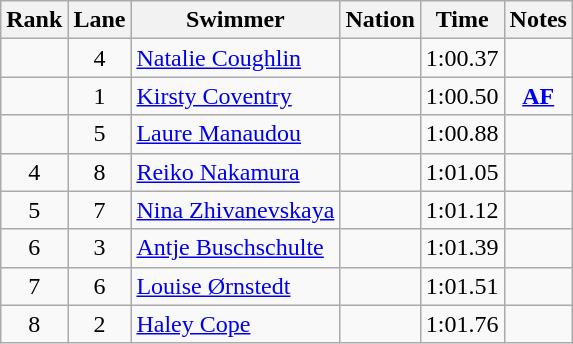<table class="wikitable sortable" style="text-align:center">
<tr>
<th>Rank</th>
<th>Lane</th>
<th>Swimmer</th>
<th>Nation</th>
<th>Time</th>
<th>Notes</th>
</tr>
<tr>
<td></td>
<td>4</td>
<td align=left><a href='#'>Natalie Coughlin</a></td>
<td align=left></td>
<td>1:00.37</td>
<td></td>
</tr>
<tr>
<td></td>
<td>1</td>
<td align=left><a href='#'>Kirsty Coventry</a></td>
<td align=left></td>
<td>1:00.50</td>
<td><strong><a href='#'>AF</a></strong></td>
</tr>
<tr>
<td></td>
<td>5</td>
<td align=left><a href='#'>Laure Manaudou</a></td>
<td align=left></td>
<td>1:00.88</td>
<td></td>
</tr>
<tr>
<td>4</td>
<td>8</td>
<td align=left><a href='#'>Reiko Nakamura</a></td>
<td align=left></td>
<td>1:01.05</td>
<td></td>
</tr>
<tr>
<td>5</td>
<td>7</td>
<td align=left><a href='#'>Nina Zhivanevskaya</a></td>
<td align=left></td>
<td>1:01.12</td>
<td></td>
</tr>
<tr>
<td>6</td>
<td>3</td>
<td align=left><a href='#'>Antje Buschschulte</a></td>
<td align=left></td>
<td>1:01.39</td>
<td></td>
</tr>
<tr>
<td>7</td>
<td>6</td>
<td align=left><a href='#'>Louise Ørnstedt</a></td>
<td align=left></td>
<td>1:01.51</td>
<td></td>
</tr>
<tr>
<td>8</td>
<td>2</td>
<td align=left><a href='#'>Haley Cope</a></td>
<td align=left></td>
<td>1:01.76</td>
<td></td>
</tr>
</table>
